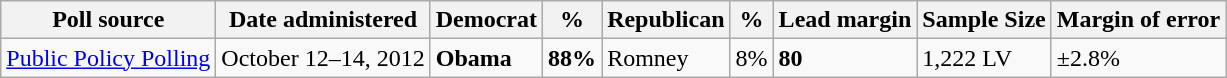<table class="wikitable sortable">
<tr valign=bottom>
<th>Poll source</th>
<th>Date administered</th>
<th>Democrat</th>
<th>%</th>
<th>Republican</th>
<th>%</th>
<th>Lead margin</th>
<th>Sample Size</th>
<th>Margin of error</th>
</tr>
<tr>
<td><a href='#'>Public Policy Polling</a></td>
<td>October 12–14, 2012</td>
<td><strong>Obama</strong></td>
<td><strong>88%</strong></td>
<td>Romney</td>
<td>8%</td>
<td><strong>80</strong></td>
<td>1,222 LV</td>
<td>±2.8%</td>
</tr>
</table>
